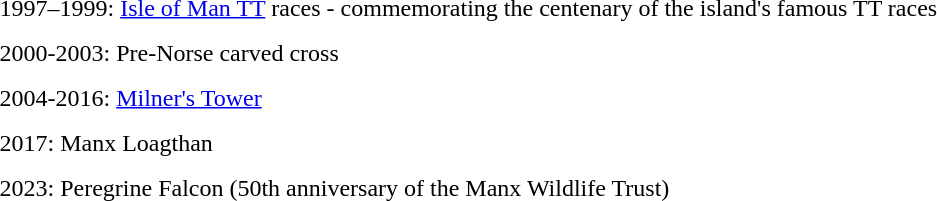<table cellspacing="10px">
<tr valign="top">
<td>1997–1999: <a href='#'>Isle of Man TT</a> races - commemorating the centenary of the island's famous TT races<br></td>
</tr>
<tr valign="top">
<td>2000-2003: Pre-Norse carved cross<br></td>
</tr>
<tr valign="top">
<td>2004-2016: <a href='#'>Milner's Tower</a><br></td>
</tr>
<tr valign="top">
<td>2017: Manx Loagthan</td>
</tr>
<tr valign="top">
<td>2023: Peregrine Falcon (50th anniversary of the Manx Wildlife Trust)</td>
</tr>
</table>
